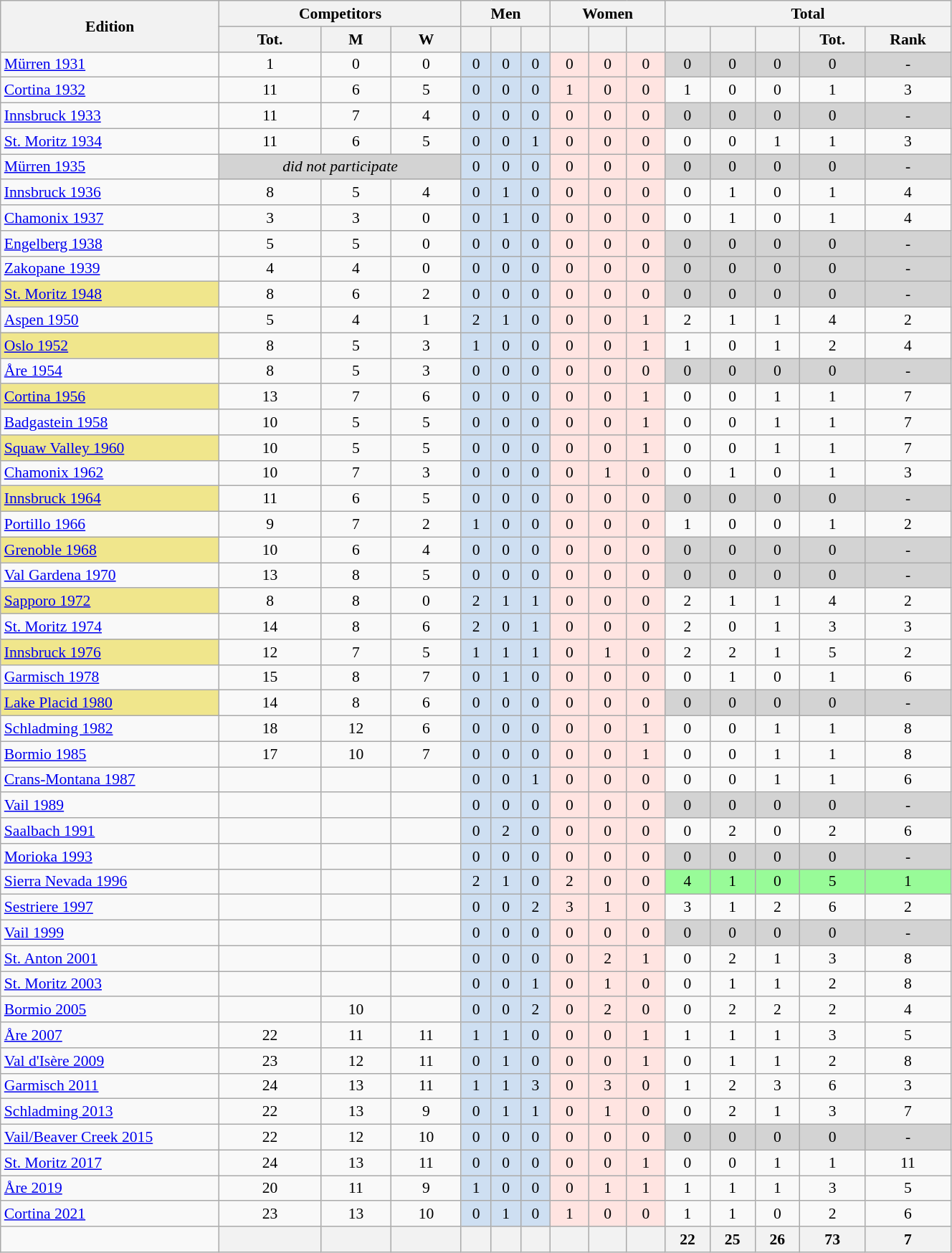<table class="wikitable" width=70% style="font-size:90%; text-align:center">
<tr>
<th width=23% rowspan=2>Edition</th>
<th colspan=3>Competitors</th>
<th colspan=3>Men</th>
<th colspan=3>Women</th>
<th colspan=5>Total</th>
</tr>
<tr>
<th>Tot.</th>
<th>M</th>
<th>W</th>
<th></th>
<th></th>
<th></th>
<th></th>
<th></th>
<th></th>
<th></th>
<th></th>
<th></th>
<th>Tot.</th>
<th>Rank</th>
</tr>
<tr>
<td align=left> <a href='#'>Mürren 1931</a></td>
<td>1</td>
<td>0</td>
<td>0</td>
<td bgcolor=#cedff2>0</td>
<td bgcolor=#cedff2>0</td>
<td bgcolor=#cedff2>0</td>
<td bgcolor=MistyRose>0</td>
<td bgcolor=MistyRose>0</td>
<td bgcolor=MistyRose>0</td>
<td bgcolor=Lightgrey>0</td>
<td bgcolor=Lightgrey>0</td>
<td bgcolor=Lightgrey>0</td>
<td bgcolor=Lightgrey>0</td>
<td bgcolor=Lightgrey>-</td>
</tr>
<tr>
<td align=left> <a href='#'>Cortina 1932</a></td>
<td>11</td>
<td>6</td>
<td>5</td>
<td bgcolor=#cedff2>0</td>
<td bgcolor=#cedff2>0</td>
<td bgcolor=#cedff2>0</td>
<td bgcolor=MistyRose>1</td>
<td bgcolor=MistyRose>0</td>
<td bgcolor=MistyRose>0</td>
<td>1</td>
<td>0</td>
<td>0</td>
<td>1</td>
<td>3</td>
</tr>
<tr>
<td align=left> <a href='#'>Innsbruck 1933</a></td>
<td>11</td>
<td>7</td>
<td>4</td>
<td bgcolor=#cedff2>0</td>
<td bgcolor=#cedff2>0</td>
<td bgcolor=#cedff2>0</td>
<td bgcolor=MistyRose>0</td>
<td bgcolor=MistyRose>0</td>
<td bgcolor=MistyRose>0</td>
<td bgcolor=Lightgrey>0</td>
<td bgcolor=Lightgrey>0</td>
<td bgcolor=Lightgrey>0</td>
<td bgcolor=Lightgrey>0</td>
<td bgcolor=Lightgrey>-</td>
</tr>
<tr>
<td align=left> <a href='#'>St. Moritz 1934</a></td>
<td>11</td>
<td>6</td>
<td>5</td>
<td bgcolor=#cedff2>0</td>
<td bgcolor=#cedff2>0</td>
<td bgcolor=#cedff2>1</td>
<td bgcolor=MistyRose>0</td>
<td bgcolor=MistyRose>0</td>
<td bgcolor=MistyRose>0</td>
<td>0</td>
<td>0</td>
<td>1</td>
<td>1</td>
<td>3</td>
</tr>
<tr>
<td align=left> <a href='#'>Mürren 1935</a></td>
<td colspan=3 bgcolor=lightgrey><em>did not participate</em></td>
<td bgcolor=#cedff2>0</td>
<td bgcolor=#cedff2>0</td>
<td bgcolor=#cedff2>0</td>
<td bgcolor=MistyRose>0</td>
<td bgcolor=MistyRose>0</td>
<td bgcolor=MistyRose>0</td>
<td bgcolor=Lightgrey>0</td>
<td bgcolor=Lightgrey>0</td>
<td bgcolor=Lightgrey>0</td>
<td bgcolor=Lightgrey>0</td>
<td bgcolor=Lightgrey>-</td>
</tr>
<tr>
<td align=left> <a href='#'>Innsbruck 1936</a></td>
<td>8</td>
<td>5</td>
<td>4</td>
<td bgcolor=#cedff2>0</td>
<td bgcolor=#cedff2>1</td>
<td bgcolor=#cedff2>0</td>
<td bgcolor=MistyRose>0</td>
<td bgcolor=MistyRose>0</td>
<td bgcolor=MistyRose>0</td>
<td>0</td>
<td>1</td>
<td>0</td>
<td>1</td>
<td>4</td>
</tr>
<tr>
<td align=left> <a href='#'>Chamonix 1937</a></td>
<td>3</td>
<td>3</td>
<td>0</td>
<td bgcolor=#cedff2>0</td>
<td bgcolor=#cedff2>1</td>
<td bgcolor=#cedff2>0</td>
<td bgcolor=MistyRose>0</td>
<td bgcolor=MistyRose>0</td>
<td bgcolor=MistyRose>0</td>
<td>0</td>
<td>1</td>
<td>0</td>
<td>1</td>
<td>4</td>
</tr>
<tr>
<td align=left> <a href='#'>Engelberg 1938</a></td>
<td>5</td>
<td>5</td>
<td>0</td>
<td bgcolor=#cedff2>0</td>
<td bgcolor=#cedff2>0</td>
<td bgcolor=#cedff2>0</td>
<td bgcolor=MistyRose>0</td>
<td bgcolor=MistyRose>0</td>
<td bgcolor=MistyRose>0</td>
<td bgcolor=Lightgrey>0</td>
<td bgcolor=Lightgrey>0</td>
<td bgcolor=Lightgrey>0</td>
<td bgcolor=Lightgrey>0</td>
<td bgcolor=Lightgrey>-</td>
</tr>
<tr>
<td align=left> <a href='#'>Zakopane 1939</a></td>
<td>4</td>
<td>4</td>
<td>0</td>
<td bgcolor=#cedff2>0</td>
<td bgcolor=#cedff2>0</td>
<td bgcolor=#cedff2>0</td>
<td bgcolor=MistyRose>0</td>
<td bgcolor=MistyRose>0</td>
<td bgcolor=MistyRose>0</td>
<td bgcolor=Lightgrey>0</td>
<td bgcolor=Lightgrey>0</td>
<td bgcolor=Lightgrey>0</td>
<td bgcolor=Lightgrey>0</td>
<td bgcolor=Lightgrey>-</td>
</tr>
<tr>
<td align=left bgcolor=khaki> <a href='#'>St. Moritz 1948</a></td>
<td>8</td>
<td>6</td>
<td>2</td>
<td bgcolor=#cedff2>0</td>
<td bgcolor=#cedff2>0</td>
<td bgcolor=#cedff2>0</td>
<td bgcolor=MistyRose>0</td>
<td bgcolor=MistyRose>0</td>
<td bgcolor=MistyRose>0</td>
<td bgcolor=Lightgrey>0</td>
<td bgcolor=Lightgrey>0</td>
<td bgcolor=Lightgrey>0</td>
<td bgcolor=Lightgrey>0</td>
<td bgcolor=Lightgrey>-</td>
</tr>
<tr>
<td align=left> <a href='#'>Aspen 1950</a></td>
<td>5</td>
<td>4</td>
<td>1</td>
<td bgcolor=#cedff2>2</td>
<td bgcolor=#cedff2>1</td>
<td bgcolor=#cedff2>0</td>
<td bgcolor=MistyRose>0</td>
<td bgcolor=MistyRose>0</td>
<td bgcolor=MistyRose>1</td>
<td>2</td>
<td>1</td>
<td>1</td>
<td>4</td>
<td>2</td>
</tr>
<tr>
<td align=left bgcolor=khaki> <a href='#'>Oslo 1952</a></td>
<td>8</td>
<td>5</td>
<td>3</td>
<td bgcolor=#cedff2>1</td>
<td bgcolor=#cedff2>0</td>
<td bgcolor=#cedff2>0</td>
<td bgcolor=MistyRose>0</td>
<td bgcolor=MistyRose>0</td>
<td bgcolor=MistyRose>1</td>
<td>1</td>
<td>0</td>
<td>1</td>
<td>2</td>
<td>4</td>
</tr>
<tr>
<td align=left> <a href='#'>Åre 1954</a></td>
<td>8</td>
<td>5</td>
<td>3</td>
<td bgcolor=#cedff2>0</td>
<td bgcolor=#cedff2>0</td>
<td bgcolor=#cedff2>0</td>
<td bgcolor=MistyRose>0</td>
<td bgcolor=MistyRose>0</td>
<td bgcolor=MistyRose>0</td>
<td bgcolor=Lightgrey>0</td>
<td bgcolor=Lightgrey>0</td>
<td bgcolor=Lightgrey>0</td>
<td bgcolor=Lightgrey>0</td>
<td bgcolor=Lightgrey>-</td>
</tr>
<tr>
<td align=left bgcolor=khaki> <a href='#'>Cortina 1956</a></td>
<td>13</td>
<td>7</td>
<td>6</td>
<td bgcolor=#cedff2>0</td>
<td bgcolor=#cedff2>0</td>
<td bgcolor=#cedff2>0</td>
<td bgcolor=MistyRose>0</td>
<td bgcolor=MistyRose>0</td>
<td bgcolor=MistyRose>1</td>
<td>0</td>
<td>0</td>
<td>1</td>
<td>1</td>
<td>7</td>
</tr>
<tr>
<td align=left> <a href='#'>Badgastein 1958</a></td>
<td>10</td>
<td>5</td>
<td>5</td>
<td bgcolor=#cedff2>0</td>
<td bgcolor=#cedff2>0</td>
<td bgcolor=#cedff2>0</td>
<td bgcolor=MistyRose>0</td>
<td bgcolor=MistyRose>0</td>
<td bgcolor=MistyRose>1</td>
<td>0</td>
<td>0</td>
<td>1</td>
<td>1</td>
<td>7</td>
</tr>
<tr>
<td align=left bgcolor=khaki> <a href='#'>Squaw Valley 1960</a></td>
<td>10</td>
<td>5</td>
<td>5</td>
<td bgcolor=#cedff2>0</td>
<td bgcolor=#cedff2>0</td>
<td bgcolor=#cedff2>0</td>
<td bgcolor=MistyRose>0</td>
<td bgcolor=MistyRose>0</td>
<td bgcolor=MistyRose>1</td>
<td>0</td>
<td>0</td>
<td>1</td>
<td>1</td>
<td>7</td>
</tr>
<tr>
<td align=left> <a href='#'>Chamonix 1962</a></td>
<td>10</td>
<td>7</td>
<td>3</td>
<td bgcolor=#cedff2>0</td>
<td bgcolor=#cedff2>0</td>
<td bgcolor=#cedff2>0</td>
<td bgcolor=MistyRose>0</td>
<td bgcolor=MistyRose>1</td>
<td bgcolor=MistyRose>0</td>
<td>0</td>
<td>1</td>
<td>0</td>
<td>1</td>
<td>3</td>
</tr>
<tr>
<td align=left bgcolor=khaki> <a href='#'>Innsbruck 1964</a></td>
<td>11</td>
<td>6</td>
<td>5</td>
<td bgcolor=#cedff2>0</td>
<td bgcolor=#cedff2>0</td>
<td bgcolor=#cedff2>0</td>
<td bgcolor=MistyRose>0</td>
<td bgcolor=MistyRose>0</td>
<td bgcolor=MistyRose>0</td>
<td bgcolor=Lightgrey>0</td>
<td bgcolor=Lightgrey>0</td>
<td bgcolor=Lightgrey>0</td>
<td bgcolor=Lightgrey>0</td>
<td bgcolor=Lightgrey>-</td>
</tr>
<tr>
<td align=left> <a href='#'>Portillo 1966</a></td>
<td>9</td>
<td>7</td>
<td>2</td>
<td bgcolor=#cedff2>1</td>
<td bgcolor=#cedff2>0</td>
<td bgcolor=#cedff2>0</td>
<td bgcolor=MistyRose>0</td>
<td bgcolor=MistyRose>0</td>
<td bgcolor=MistyRose>0</td>
<td>1</td>
<td>0</td>
<td>0</td>
<td>1</td>
<td>2</td>
</tr>
<tr>
<td align=left bgcolor=khaki> <a href='#'>Grenoble 1968</a></td>
<td>10</td>
<td>6</td>
<td>4</td>
<td bgcolor=#cedff2>0</td>
<td bgcolor=#cedff2>0</td>
<td bgcolor=#cedff2>0</td>
<td bgcolor=MistyRose>0</td>
<td bgcolor=MistyRose>0</td>
<td bgcolor=MistyRose>0</td>
<td bgcolor=Lightgrey>0</td>
<td bgcolor=Lightgrey>0</td>
<td bgcolor=Lightgrey>0</td>
<td bgcolor=Lightgrey>0</td>
<td bgcolor=Lightgrey>-</td>
</tr>
<tr>
<td align=left> <a href='#'>Val Gardena 1970</a></td>
<td>13</td>
<td>8</td>
<td>5</td>
<td bgcolor=#cedff2>0</td>
<td bgcolor=#cedff2>0</td>
<td bgcolor=#cedff2>0</td>
<td bgcolor=MistyRose>0</td>
<td bgcolor=MistyRose>0</td>
<td bgcolor=MistyRose>0</td>
<td bgcolor=Lightgrey>0</td>
<td bgcolor=Lightgrey>0</td>
<td bgcolor=Lightgrey>0</td>
<td bgcolor=Lightgrey>0</td>
<td bgcolor=Lightgrey>-</td>
</tr>
<tr>
<td align=left bgcolor=khaki> <a href='#'>Sapporo 1972</a></td>
<td>8</td>
<td>8</td>
<td>0</td>
<td bgcolor=#cedff2>2</td>
<td bgcolor=#cedff2>1</td>
<td bgcolor=#cedff2>1</td>
<td bgcolor=MistyRose>0</td>
<td bgcolor=MistyRose>0</td>
<td bgcolor=MistyRose>0</td>
<td>2</td>
<td>1</td>
<td>1</td>
<td>4</td>
<td>2</td>
</tr>
<tr>
<td align=left> <a href='#'>St. Moritz 1974</a></td>
<td>14</td>
<td>8</td>
<td>6</td>
<td bgcolor=#cedff2>2</td>
<td bgcolor=#cedff2>0</td>
<td bgcolor=#cedff2>1</td>
<td bgcolor=MistyRose>0</td>
<td bgcolor=MistyRose>0</td>
<td bgcolor=MistyRose>0</td>
<td>2</td>
<td>0</td>
<td>1</td>
<td>3</td>
<td>3</td>
</tr>
<tr>
<td align=left bgcolor=khaki> <a href='#'>Innsbruck 1976</a></td>
<td>12</td>
<td>7</td>
<td>5</td>
<td bgcolor=#cedff2>1</td>
<td bgcolor=#cedff2>1</td>
<td bgcolor=#cedff2>1</td>
<td bgcolor=MistyRose>0</td>
<td bgcolor=MistyRose>1</td>
<td bgcolor=MistyRose>0</td>
<td>2</td>
<td>2</td>
<td>1</td>
<td>5</td>
<td>2</td>
</tr>
<tr>
<td align=left> <a href='#'>Garmisch 1978</a></td>
<td>15</td>
<td>8</td>
<td>7</td>
<td bgcolor=#cedff2>0</td>
<td bgcolor=#cedff2>1</td>
<td bgcolor=#cedff2>0</td>
<td bgcolor=MistyRose>0</td>
<td bgcolor=MistyRose>0</td>
<td bgcolor=MistyRose>0</td>
<td>0</td>
<td>1</td>
<td>0</td>
<td>1</td>
<td>6</td>
</tr>
<tr>
<td align=left bgcolor=khaki> <a href='#'>Lake Placid 1980</a></td>
<td>14</td>
<td>8</td>
<td>6</td>
<td bgcolor=#cedff2>0</td>
<td bgcolor=#cedff2>0</td>
<td bgcolor=#cedff2>0</td>
<td bgcolor=MistyRose>0</td>
<td bgcolor=MistyRose>0</td>
<td bgcolor=MistyRose>0</td>
<td bgcolor=Lightgrey>0</td>
<td bgcolor=Lightgrey>0</td>
<td bgcolor=Lightgrey>0</td>
<td bgcolor=Lightgrey>0</td>
<td bgcolor=Lightgrey>-</td>
</tr>
<tr>
<td align=left> <a href='#'>Schladming 1982</a></td>
<td>18</td>
<td>12</td>
<td>6</td>
<td bgcolor=#cedff2>0</td>
<td bgcolor=#cedff2>0</td>
<td bgcolor=#cedff2>0</td>
<td bgcolor=MistyRose>0</td>
<td bgcolor=MistyRose>0</td>
<td bgcolor=MistyRose>1</td>
<td>0</td>
<td>0</td>
<td>1</td>
<td>1</td>
<td>8</td>
</tr>
<tr>
<td align=left> <a href='#'>Bormio 1985</a></td>
<td>17</td>
<td>10</td>
<td>7</td>
<td bgcolor=#cedff2>0</td>
<td bgcolor=#cedff2>0</td>
<td bgcolor=#cedff2>0</td>
<td bgcolor=MistyRose>0</td>
<td bgcolor=MistyRose>0</td>
<td bgcolor=MistyRose>1</td>
<td>0</td>
<td>0</td>
<td>1</td>
<td>1</td>
<td>8</td>
</tr>
<tr>
<td align=left> <a href='#'>Crans-Montana 1987</a></td>
<td></td>
<td></td>
<td></td>
<td bgcolor=#cedff2>0</td>
<td bgcolor=#cedff2>0</td>
<td bgcolor=#cedff2>1</td>
<td bgcolor=MistyRose>0</td>
<td bgcolor=MistyRose>0</td>
<td bgcolor=MistyRose>0</td>
<td>0</td>
<td>0</td>
<td>1</td>
<td>1</td>
<td>6</td>
</tr>
<tr>
<td align=left> <a href='#'>Vail 1989</a></td>
<td></td>
<td></td>
<td></td>
<td bgcolor=#cedff2>0</td>
<td bgcolor=#cedff2>0</td>
<td bgcolor=#cedff2>0</td>
<td bgcolor=MistyRose>0</td>
<td bgcolor=MistyRose>0</td>
<td bgcolor=MistyRose>0</td>
<td bgcolor=Lightgrey>0</td>
<td bgcolor=Lightgrey>0</td>
<td bgcolor=Lightgrey>0</td>
<td bgcolor=Lightgrey>0</td>
<td bgcolor=Lightgrey>-</td>
</tr>
<tr>
<td align=left> <a href='#'>Saalbach 1991</a></td>
<td></td>
<td></td>
<td></td>
<td bgcolor=#cedff2>0</td>
<td bgcolor=#cedff2>2</td>
<td bgcolor=#cedff2>0</td>
<td bgcolor=MistyRose>0</td>
<td bgcolor=MistyRose>0</td>
<td bgcolor=MistyRose>0</td>
<td>0</td>
<td>2</td>
<td>0</td>
<td>2</td>
<td>6</td>
</tr>
<tr>
<td align=left> <a href='#'>Morioka 1993</a></td>
<td></td>
<td></td>
<td></td>
<td bgcolor=#cedff2>0</td>
<td bgcolor=#cedff2>0</td>
<td bgcolor=#cedff2>0</td>
<td bgcolor=MistyRose>0</td>
<td bgcolor=MistyRose>0</td>
<td bgcolor=MistyRose>0</td>
<td bgcolor=Lightgrey>0</td>
<td bgcolor=Lightgrey>0</td>
<td bgcolor=Lightgrey>0</td>
<td bgcolor=Lightgrey>0</td>
<td bgcolor=Lightgrey>-</td>
</tr>
<tr>
<td align=left> <a href='#'>Sierra Nevada 1996</a></td>
<td></td>
<td></td>
<td></td>
<td bgcolor=#cedff2>2</td>
<td bgcolor=#cedff2>1</td>
<td bgcolor=#cedff2>0</td>
<td bgcolor=MistyRose>2</td>
<td bgcolor=MistyRose>0</td>
<td bgcolor=MistyRose>0</td>
<td bgcolor=palegreen>4</td>
<td bgcolor=palegreen>1</td>
<td bgcolor=palegreen>0</td>
<td bgcolor=palegreen>5</td>
<td bgcolor=palegreen>1</td>
</tr>
<tr>
<td align=left> <a href='#'>Sestriere 1997</a></td>
<td></td>
<td></td>
<td></td>
<td bgcolor=#cedff2>0</td>
<td bgcolor=#cedff2>0</td>
<td bgcolor=#cedff2>2</td>
<td bgcolor=MistyRose>3</td>
<td bgcolor=MistyRose>1</td>
<td bgcolor=MistyRose>0</td>
<td>3</td>
<td>1</td>
<td>2</td>
<td>6</td>
<td>2</td>
</tr>
<tr>
<td align=left> <a href='#'>Vail 1999</a></td>
<td></td>
<td></td>
<td></td>
<td bgcolor=#cedff2>0</td>
<td bgcolor=#cedff2>0</td>
<td bgcolor=#cedff2>0</td>
<td bgcolor=MistyRose>0</td>
<td bgcolor=MistyRose>0</td>
<td bgcolor=MistyRose>0</td>
<td bgcolor=Lightgrey>0</td>
<td bgcolor=Lightgrey>0</td>
<td bgcolor=Lightgrey>0</td>
<td bgcolor=Lightgrey>0</td>
<td bgcolor=Lightgrey>-</td>
</tr>
<tr>
<td align=left> <a href='#'>St. Anton 2001</a></td>
<td></td>
<td></td>
<td></td>
<td bgcolor=#cedff2>0</td>
<td bgcolor=#cedff2>0</td>
<td bgcolor=#cedff2>0</td>
<td bgcolor=MistyRose>0</td>
<td bgcolor=MistyRose>2</td>
<td bgcolor=MistyRose>1</td>
<td>0</td>
<td>2</td>
<td>1</td>
<td>3</td>
<td>8</td>
</tr>
<tr>
<td align=left> <a href='#'>St. Moritz 2003</a></td>
<td></td>
<td></td>
<td></td>
<td bgcolor=#cedff2>0</td>
<td bgcolor=#cedff2>0</td>
<td bgcolor=#cedff2>1</td>
<td bgcolor=MistyRose>0</td>
<td bgcolor=MistyRose>1</td>
<td bgcolor=MistyRose>0</td>
<td>0</td>
<td>1</td>
<td>1</td>
<td>2</td>
<td>8</td>
</tr>
<tr>
<td align=left> <a href='#'>Bormio 2005</a></td>
<td></td>
<td>10</td>
<td></td>
<td bgcolor=#cedff2>0</td>
<td bgcolor=#cedff2>0</td>
<td bgcolor=#cedff2>2</td>
<td bgcolor=MistyRose>0</td>
<td bgcolor=MistyRose>2</td>
<td bgcolor=MistyRose>0</td>
<td>0</td>
<td>2</td>
<td>2</td>
<td>2</td>
<td>4</td>
</tr>
<tr>
<td align=left> <a href='#'>Åre 2007</a></td>
<td>22</td>
<td>11</td>
<td>11</td>
<td bgcolor=#cedff2>1</td>
<td bgcolor=#cedff2>1</td>
<td bgcolor=#cedff2>0</td>
<td bgcolor=MistyRose>0</td>
<td bgcolor=MistyRose>0</td>
<td bgcolor=MistyRose>1</td>
<td>1</td>
<td>1</td>
<td>1</td>
<td>3</td>
<td>5</td>
</tr>
<tr>
<td align=left> <a href='#'>Val d'Isère 2009</a></td>
<td>23</td>
<td>12</td>
<td>11</td>
<td bgcolor=#cedff2>0</td>
<td bgcolor=#cedff2>1</td>
<td bgcolor=#cedff2>0</td>
<td bgcolor=MistyRose>0</td>
<td bgcolor=MistyRose>0</td>
<td bgcolor=MistyRose>1</td>
<td>0</td>
<td>1</td>
<td>1</td>
<td>2</td>
<td>8</td>
</tr>
<tr>
<td align=left> <a href='#'>Garmisch 2011</a></td>
<td>24</td>
<td>13</td>
<td>11</td>
<td bgcolor=#cedff2>1</td>
<td bgcolor=#cedff2>1</td>
<td bgcolor=#cedff2>3</td>
<td bgcolor=MistyRose>0</td>
<td bgcolor=MistyRose>3</td>
<td bgcolor=MistyRose>0</td>
<td>1</td>
<td>2</td>
<td>3</td>
<td>6</td>
<td>3</td>
</tr>
<tr>
<td align=left> <a href='#'>Schladming 2013</a></td>
<td>22</td>
<td>13</td>
<td>9</td>
<td bgcolor=#cedff2>0</td>
<td bgcolor=#cedff2>1</td>
<td bgcolor=#cedff2>1</td>
<td bgcolor=MistyRose>0</td>
<td bgcolor=MistyRose>1</td>
<td bgcolor=MistyRose>0</td>
<td>0</td>
<td>2</td>
<td>1</td>
<td>3</td>
<td>7</td>
</tr>
<tr>
<td align=left> <a href='#'>Vail/Beaver Creek 2015</a></td>
<td>22</td>
<td>12</td>
<td>10</td>
<td bgcolor=#cedff2>0</td>
<td bgcolor=#cedff2>0</td>
<td bgcolor=#cedff2>0</td>
<td bgcolor=MistyRose>0</td>
<td bgcolor=MistyRose>0</td>
<td bgcolor=MistyRose>0</td>
<td bgcolor=Lightgrey>0</td>
<td bgcolor=Lightgrey>0</td>
<td bgcolor=Lightgrey>0</td>
<td bgcolor=Lightgrey>0</td>
<td bgcolor=Lightgrey>-</td>
</tr>
<tr>
<td align=left> <a href='#'>St. Moritz 2017</a></td>
<td>24</td>
<td>13</td>
<td>11</td>
<td bgcolor=#cedff2>0</td>
<td bgcolor=#cedff2>0</td>
<td bgcolor=#cedff2>0</td>
<td bgcolor=MistyRose>0</td>
<td bgcolor=MistyRose>0</td>
<td bgcolor=MistyRose>1</td>
<td>0</td>
<td>0</td>
<td>1</td>
<td>1</td>
<td>11</td>
</tr>
<tr>
<td align=left> <a href='#'>Åre 2019</a></td>
<td>20</td>
<td>11</td>
<td>9</td>
<td bgcolor=#cedff2>1</td>
<td bgcolor=#cedff2>0</td>
<td bgcolor=#cedff2>0</td>
<td bgcolor=MistyRose>0</td>
<td bgcolor=MistyRose>1</td>
<td bgcolor=MistyRose>1</td>
<td>1</td>
<td>1</td>
<td>1</td>
<td>3</td>
<td>5</td>
</tr>
<tr>
<td align=left> <a href='#'>Cortina 2021</a></td>
<td>23</td>
<td>13</td>
<td>10</td>
<td bgcolor=#cedff2>0</td>
<td bgcolor=#cedff2>1</td>
<td bgcolor=#cedff2>0</td>
<td bgcolor=MistyRose>1</td>
<td bgcolor=MistyRose>0</td>
<td bgcolor=MistyRose>0</td>
<td>1</td>
<td>1</td>
<td>0</td>
<td>2</td>
<td>6</td>
</tr>
<tr>
<td></td>
<th></th>
<th></th>
<th></th>
<th></th>
<th></th>
<th></th>
<th></th>
<th></th>
<th></th>
<th>22</th>
<th>25</th>
<th>26</th>
<th>73</th>
<th>7</th>
</tr>
</table>
